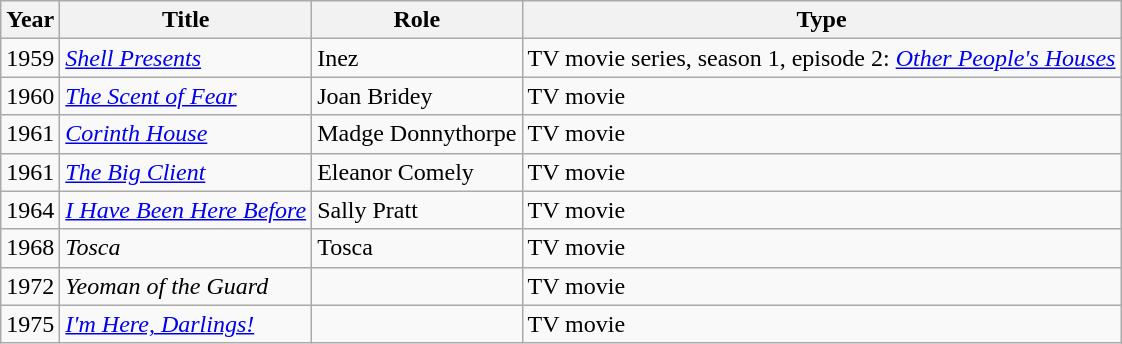<table class="wikitable">
<tr>
<th>Year</th>
<th>Title</th>
<th>Role</th>
<th>Type</th>
</tr>
<tr>
<td>1959</td>
<td><em><a href='#'>Shell Presents</a></em></td>
<td>Inez</td>
<td>TV movie series, season 1, episode 2: <em><a href='#'>Other People's Houses</a></em></td>
</tr>
<tr>
<td>1960</td>
<td><em><a href='#'>The Scent of Fear</a></em></td>
<td>Joan Bridey</td>
<td>TV movie</td>
</tr>
<tr>
<td>1961</td>
<td><em><a href='#'>Corinth House</a></em></td>
<td>Madge Donnythorpe</td>
<td>TV movie</td>
</tr>
<tr>
<td>1961</td>
<td><em><a href='#'>The Big Client</a></em></td>
<td>Eleanor Comely</td>
<td>TV movie</td>
</tr>
<tr>
<td>1964</td>
<td><em><a href='#'>I Have Been Here Before</a></em></td>
<td>Sally Pratt</td>
<td>TV movie</td>
</tr>
<tr>
<td>1968</td>
<td><em>Tosca</em></td>
<td>Tosca</td>
<td>TV movie</td>
</tr>
<tr>
<td>1972</td>
<td><em>Yeoman of the Guard</em></td>
<td></td>
<td>TV movie</td>
</tr>
<tr>
<td>1975</td>
<td><em><a href='#'>I'm Here, Darlings!</a></em></td>
<td></td>
<td>TV movie</td>
</tr>
</table>
